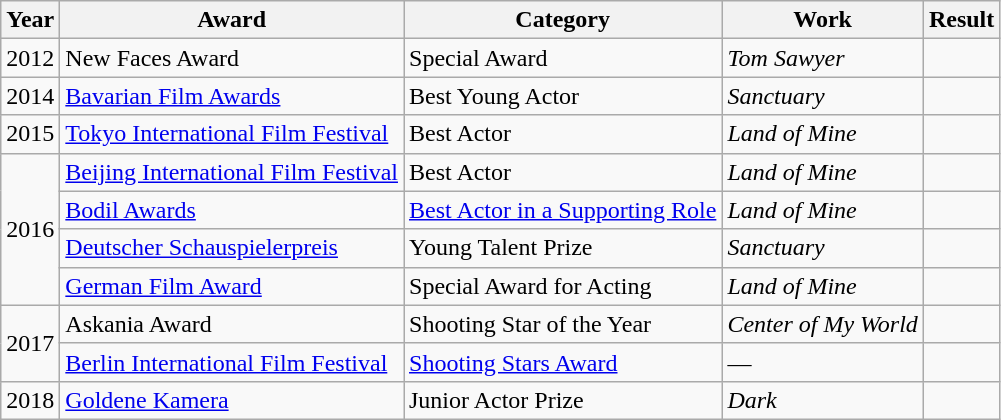<table class="wikitable sortable">
<tr>
<th style="text-align:center;">Year</th>
<th style="text-align:center;">Award</th>
<th style="text-align:center;">Category</th>
<th style="text-align:center;">Work</th>
<th style="text-align:center;">Result</th>
</tr>
<tr>
<td>2012</td>
<td>New Faces Award</td>
<td>Special Award</td>
<td><em>Tom Sawyer</em></td>
<td></td>
</tr>
<tr>
<td>2014</td>
<td><a href='#'>Bavarian Film Awards</a></td>
<td>Best Young Actor</td>
<td><em>Sanctuary</em></td>
<td></td>
</tr>
<tr>
<td>2015</td>
<td><a href='#'>Tokyo International Film Festival</a></td>
<td>Best Actor</td>
<td><em>Land of Mine</em></td>
<td></td>
</tr>
<tr>
<td rowspan="4">2016</td>
<td><a href='#'>Beijing International Film Festival</a></td>
<td>Best Actor</td>
<td><em>Land of Mine</em></td>
<td></td>
</tr>
<tr>
<td><a href='#'>Bodil Awards</a></td>
<td><a href='#'>Best Actor in a Supporting Role</a></td>
<td><em>Land of Mine</em></td>
<td></td>
</tr>
<tr>
<td><a href='#'>Deutscher Schauspielerpreis</a></td>
<td>Young Talent Prize</td>
<td><em>Sanctuary</em></td>
<td></td>
</tr>
<tr>
<td><a href='#'>German Film Award</a></td>
<td>Special Award for Acting</td>
<td><em>Land of Mine</em></td>
<td></td>
</tr>
<tr>
<td rowspan="2">2017</td>
<td>Askania Award</td>
<td>Shooting Star of the Year</td>
<td><em>Center of My World</em></td>
<td></td>
</tr>
<tr>
<td><a href='#'>Berlin International Film Festival</a></td>
<td><a href='#'>Shooting Stars Award</a></td>
<td>—</td>
<td></td>
</tr>
<tr>
<td>2018</td>
<td><a href='#'>Goldene Kamera</a></td>
<td>Junior Actor Prize</td>
<td><em>Dark</em></td>
<td></td>
</tr>
</table>
